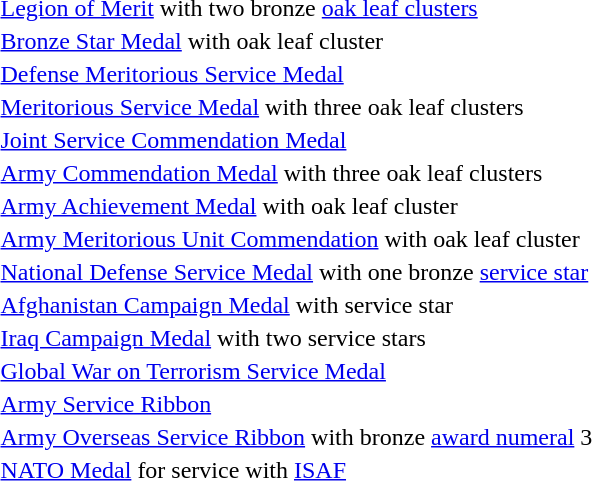<table>
<tr>
<td><span></span><span></span></td>
<td><a href='#'>Legion of Merit</a> with two bronze <a href='#'>oak leaf clusters</a></td>
</tr>
<tr>
<td></td>
<td><a href='#'>Bronze Star Medal</a> with oak leaf cluster</td>
</tr>
<tr>
<td></td>
<td><a href='#'>Defense Meritorious Service Medal</a></td>
</tr>
<tr>
<td><span></span><span></span><span></span></td>
<td><a href='#'>Meritorious Service Medal</a> with three oak leaf clusters</td>
</tr>
<tr>
<td></td>
<td><a href='#'>Joint Service Commendation Medal</a></td>
</tr>
<tr>
<td><span></span><span></span><span></span></td>
<td><a href='#'>Army Commendation Medal</a> with three oak leaf clusters</td>
</tr>
<tr>
<td></td>
<td><a href='#'>Army Achievement Medal</a> with oak leaf cluster</td>
</tr>
<tr>
<td></td>
<td><a href='#'>Army Meritorious Unit Commendation</a> with oak leaf cluster</td>
</tr>
<tr>
<td></td>
<td><a href='#'>National Defense Service Medal</a> with one bronze <a href='#'>service star</a></td>
</tr>
<tr>
<td></td>
<td><a href='#'>Afghanistan Campaign Medal</a> with service star</td>
</tr>
<tr>
<td><span></span><span></span></td>
<td><a href='#'>Iraq Campaign Medal</a> with two service stars</td>
</tr>
<tr>
<td></td>
<td><a href='#'>Global War on Terrorism Service Medal</a></td>
</tr>
<tr>
<td></td>
<td><a href='#'>Army Service Ribbon</a></td>
</tr>
<tr>
<td><span></span></td>
<td><a href='#'>Army Overseas Service Ribbon</a> with bronze <a href='#'>award numeral</a> 3</td>
</tr>
<tr>
<td></td>
<td><a href='#'>NATO Medal</a> for service with <a href='#'>ISAF</a></td>
</tr>
</table>
